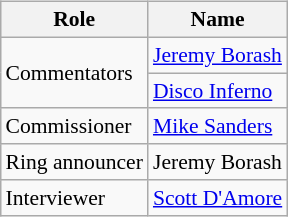<table class=wikitable style="font-size:90%; margin: 0.5em 0 0.5em 1em; float: right; clear: right;">
<tr>
<th>Role</th>
<th>Name</th>
</tr>
<tr>
<td rowspan=2>Commentators</td>
<td><a href='#'>Jeremy Borash</a></td>
</tr>
<tr>
<td><a href='#'>Disco Inferno</a></td>
</tr>
<tr>
<td>Commissioner</td>
<td><a href='#'>Mike Sanders</a></td>
</tr>
<tr>
<td>Ring announcer</td>
<td>Jeremy Borash</td>
</tr>
<tr>
<td>Interviewer</td>
<td><a href='#'>Scott D'Amore</a></td>
</tr>
</table>
